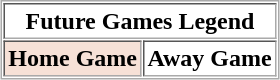<table border="1" cellpadding="2" cellspacing="1" style="margin:auto; border:1px solid #aaa;">
<tr>
<th colspan="2">Future Games Legend</th>
</tr>
<tr>
<th style="background:#f7e1d7;">Home Game<br></th>
<th>Away Game</th>
</tr>
</table>
